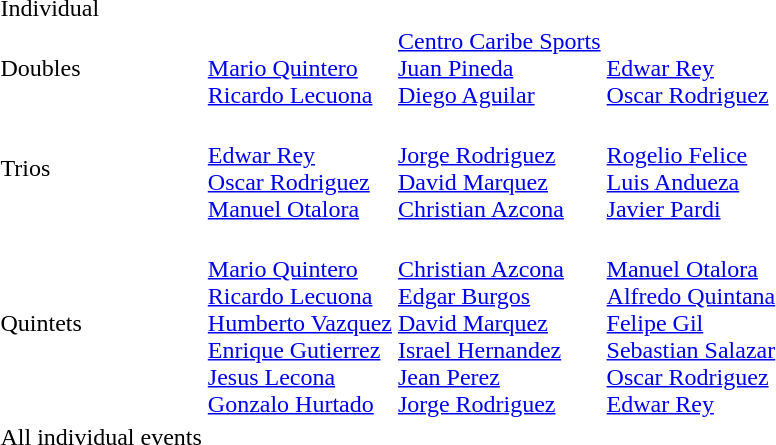<table>
<tr>
<td>Individual</td>
<td></td>
<td></td>
<td></td>
</tr>
<tr>
<td>Doubles</td>
<td><br><a href='#'>Mario Quintero</a><br><a href='#'>Ricardo Lecuona</a></td>
<td><a href='#'>Centro Caribe Sports</a><br><a href='#'>Juan Pineda</a><br><a href='#'>Diego Aguilar</a></td>
<td><br><a href='#'>Edwar Rey</a><br><a href='#'>Oscar Rodriguez</a></td>
</tr>
<tr>
<td>Trios</td>
<td><br><a href='#'>Edwar Rey</a><br><a href='#'>Oscar Rodriguez</a><br><a href='#'>Manuel Otalora</a></td>
<td><br><a href='#'>Jorge Rodriguez</a><br><a href='#'>David Marquez</a><br><a href='#'>Christian Azcona</a></td>
<td><br><a href='#'>Rogelio Felice</a><br><a href='#'>Luis Andueza</a><br><a href='#'>Javier Pardi</a></td>
</tr>
<tr>
<td>Quintets</td>
<td><br><a href='#'>Mario Quintero</a><br><a href='#'>Ricardo Lecuona</a><br><a href='#'>Humberto Vazquez</a><br><a href='#'>Enrique Gutierrez</a><br><a href='#'>Jesus Lecona</a><br><a href='#'>Gonzalo Hurtado</a></td>
<td><br><a href='#'>Christian Azcona</a><br><a href='#'>Edgar Burgos</a><br><a href='#'>David Marquez</a><br><a href='#'>Israel Hernandez</a><br><a href='#'>Jean Perez</a><br><a href='#'>Jorge Rodriguez</a></td>
<td><br><a href='#'>Manuel Otalora</a><br><a href='#'>Alfredo Quintana</a><br><a href='#'>Felipe Gil</a><br><a href='#'>Sebastian Salazar</a><br><a href='#'>Oscar Rodriguez</a><br><a href='#'>Edwar Rey</a></td>
</tr>
<tr>
<td>All individual events</td>
<td></td>
<td></td>
<td></td>
</tr>
</table>
